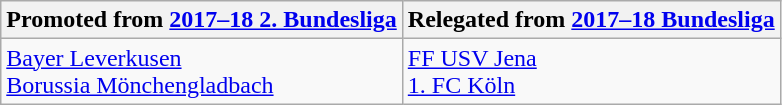<table class="wikitable">
<tr>
<th>Promoted from <a href='#'>2017–18 2. Bundesliga</a></th>
<th>Relegated from <a href='#'>2017–18 Bundesliga</a></th>
</tr>
<tr>
<td><a href='#'>Bayer Leverkusen</a><br><a href='#'>Borussia Mönchengladbach</a></td>
<td><a href='#'>FF USV Jena</a><br><a href='#'>1. FC Köln</a></td>
</tr>
</table>
